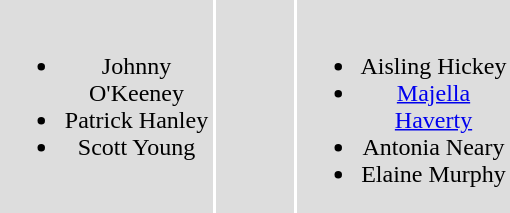<table>
<tr align=center bgcolor="#dddddd">
<td width="140" valign="top"><br><ul><li>Johnny O'Keeney</li><li>Patrick Hanley</li><li>Scott Young</li></ul></td>
<td width="50"> </td>
<td width="140" valign="top"><br><ul><li>Aisling Hickey</li><li><a href='#'>Majella Haverty</a></li><li>Antonia Neary</li><li>Elaine Murphy</li></ul></td>
</tr>
</table>
